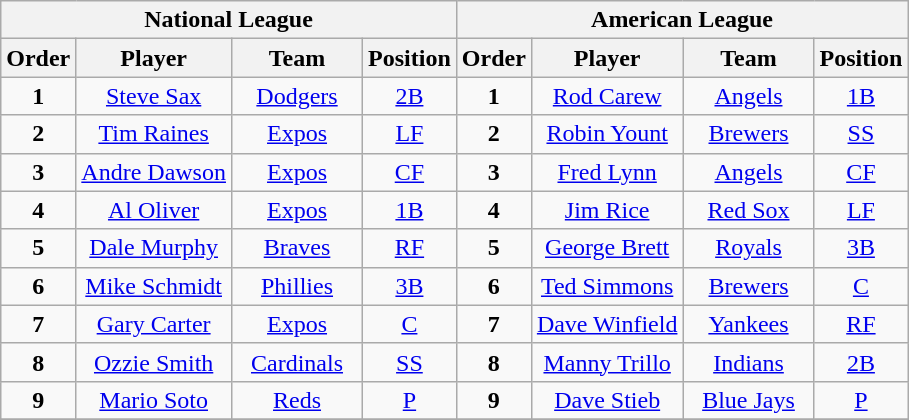<table class="wikitable" style="font-size: 100%; text-align:center;">
<tr>
<th colspan="4">National League</th>
<th colspan="4">American League</th>
</tr>
<tr>
<th>Order</th>
<th>Player</th>
<th width="80">Team</th>
<th>Position</th>
<th>Order</th>
<th>Player</th>
<th width="80">Team</th>
<th>Position</th>
</tr>
<tr>
<td><strong>1</strong></td>
<td><a href='#'>Steve Sax</a></td>
<td><a href='#'>Dodgers</a></td>
<td><a href='#'>2B</a></td>
<td><strong>1</strong></td>
<td><a href='#'>Rod Carew</a></td>
<td><a href='#'>Angels</a></td>
<td><a href='#'>1B</a></td>
</tr>
<tr>
<td><strong>2</strong></td>
<td><a href='#'>Tim Raines</a></td>
<td><a href='#'>Expos</a></td>
<td><a href='#'>LF</a></td>
<td><strong>2</strong></td>
<td><a href='#'>Robin Yount</a></td>
<td><a href='#'>Brewers</a></td>
<td><a href='#'>SS</a></td>
</tr>
<tr>
<td><strong>3</strong></td>
<td><a href='#'>Andre Dawson</a></td>
<td><a href='#'>Expos</a></td>
<td><a href='#'>CF</a></td>
<td><strong>3</strong></td>
<td><a href='#'>Fred Lynn</a></td>
<td><a href='#'>Angels</a></td>
<td><a href='#'>CF</a></td>
</tr>
<tr>
<td><strong>4</strong></td>
<td><a href='#'>Al Oliver</a></td>
<td><a href='#'>Expos</a></td>
<td><a href='#'>1B</a></td>
<td><strong>4</strong></td>
<td><a href='#'>Jim Rice</a></td>
<td><a href='#'>Red Sox</a></td>
<td><a href='#'>LF</a></td>
</tr>
<tr>
<td><strong>5</strong></td>
<td><a href='#'>Dale Murphy</a></td>
<td><a href='#'>Braves</a></td>
<td><a href='#'>RF</a></td>
<td><strong>5</strong></td>
<td><a href='#'>George Brett</a></td>
<td><a href='#'>Royals</a></td>
<td><a href='#'>3B</a></td>
</tr>
<tr>
<td><strong>6</strong></td>
<td><a href='#'>Mike Schmidt</a></td>
<td><a href='#'>Phillies</a></td>
<td><a href='#'>3B</a></td>
<td><strong>6</strong></td>
<td><a href='#'>Ted Simmons</a></td>
<td><a href='#'>Brewers</a></td>
<td><a href='#'>C</a></td>
</tr>
<tr>
<td><strong>7</strong></td>
<td><a href='#'>Gary Carter</a></td>
<td><a href='#'>Expos</a></td>
<td><a href='#'>C</a></td>
<td><strong>7</strong></td>
<td><a href='#'>Dave Winfield</a></td>
<td><a href='#'>Yankees</a></td>
<td><a href='#'>RF</a></td>
</tr>
<tr>
<td><strong>8</strong></td>
<td><a href='#'>Ozzie Smith</a></td>
<td><a href='#'>Cardinals</a></td>
<td><a href='#'>SS</a></td>
<td><strong>8</strong></td>
<td><a href='#'>Manny Trillo</a></td>
<td><a href='#'>Indians</a></td>
<td><a href='#'>2B</a></td>
</tr>
<tr>
<td><strong>9</strong></td>
<td><a href='#'>Mario Soto</a></td>
<td><a href='#'>Reds</a></td>
<td><a href='#'>P</a></td>
<td><strong>9</strong></td>
<td><a href='#'>Dave Stieb</a></td>
<td><a href='#'>Blue Jays</a></td>
<td><a href='#'>P</a></td>
</tr>
<tr>
</tr>
</table>
